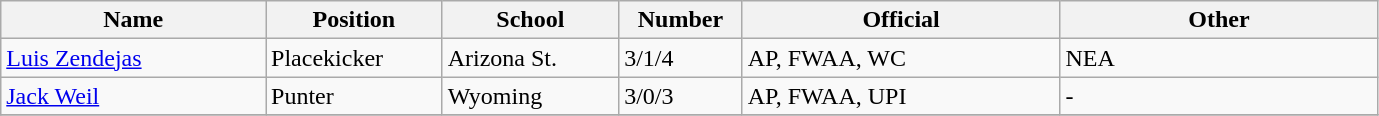<table class="wikitable sortable">
<tr>
<th bgcolor="#DDDDFF" width="15%">Name</th>
<th bgcolor="#DDDDFF" width="10%">Position</th>
<th bgcolor="#DDDDFF" width="10%">School</th>
<th bgcolor="#DDDDFF" width="7%">Number</th>
<th bgcolor="#DDDDFF" width="18%">Official</th>
<th bgcolor="#DDDDFF" width="18%">Other</th>
</tr>
<tr align="left">
<td><a href='#'>Luis Zendejas</a></td>
<td>Placekicker</td>
<td>Arizona St.</td>
<td>3/1/4</td>
<td>AP, FWAA, WC</td>
<td>NEA</td>
</tr>
<tr align="left">
<td><a href='#'>Jack Weil</a></td>
<td>Punter</td>
<td>Wyoming</td>
<td>3/0/3</td>
<td>AP, FWAA, UPI</td>
<td>-</td>
</tr>
<tr align="left">
</tr>
</table>
